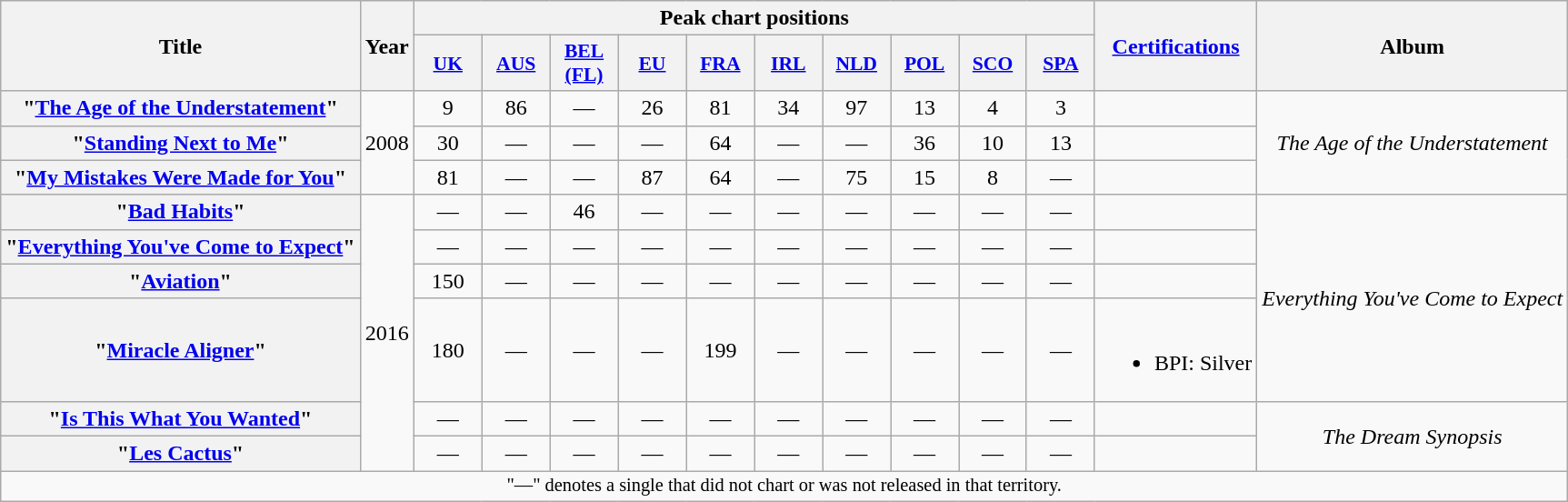<table class="wikitable plainrowheaders" style="text-align:center;">
<tr>
<th scope="col" rowspan="2">Title</th>
<th scope="col" rowspan="2">Year</th>
<th scope="col" colspan="10">Peak chart positions</th>
<th scope="col" rowspan="2"><a href='#'>Certifications</a></th>
<th scope="col" rowspan="2">Album</th>
</tr>
<tr>
<th scope="col" style="width:3em;font-size:90%;"><a href='#'>UK</a><br></th>
<th scope="col" style="width:3em;font-size:90%;"><a href='#'>AUS</a><br></th>
<th scope="col" style="width:3em;font-size:90%;"><a href='#'>BEL<br>(FL)</a><br></th>
<th scope="col" style="width:3em;font-size:90%;"><a href='#'>EU</a><br></th>
<th scope="col" style="width:3em;font-size:90%;"><a href='#'>FRA</a><br></th>
<th scope="col" style="width:3em;font-size:90%;"><a href='#'>IRL</a><br></th>
<th scope="col" style="width:3em;font-size:90%;"><a href='#'>NLD</a><br></th>
<th scope="col" style="width:3em;font-size:90%;"><a href='#'>POL</a><br></th>
<th scope="col" style="width:3em;font-size:90%;"><a href='#'>SCO</a><br></th>
<th scope="col" style="width:3em;font-size:90%;"><a href='#'>SPA</a><br></th>
</tr>
<tr>
<th scope="row">"<a href='#'>The Age of the Understatement</a>"</th>
<td rowspan="3">2008</td>
<td>9</td>
<td>86</td>
<td>—</td>
<td>26</td>
<td>81</td>
<td>34</td>
<td>97</td>
<td>13</td>
<td>4</td>
<td>3</td>
<td></td>
<td rowspan=3><em>The Age of the Understatement</em></td>
</tr>
<tr>
<th scope="row">"<a href='#'>Standing Next to Me</a>"</th>
<td>30</td>
<td>—</td>
<td>—</td>
<td>—</td>
<td>64</td>
<td>—</td>
<td>—</td>
<td>36</td>
<td>10</td>
<td>13</td>
<td></td>
</tr>
<tr>
<th scope="row">"<a href='#'>My Mistakes Were Made for You</a>"</th>
<td>81</td>
<td>—</td>
<td>—</td>
<td>87</td>
<td>64</td>
<td>—</td>
<td>75</td>
<td>15</td>
<td>8</td>
<td>—</td>
<td></td>
</tr>
<tr>
<th scope="row">"<a href='#'>Bad Habits</a>"</th>
<td rowspan="6">2016</td>
<td>—</td>
<td>—</td>
<td>46</td>
<td>—</td>
<td>—</td>
<td>—</td>
<td>—</td>
<td>—</td>
<td>—</td>
<td>—</td>
<td></td>
<td rowspan="4"><em>Everything You've Come to Expect</em></td>
</tr>
<tr>
<th scope="row">"<a href='#'>Everything You've Come to Expect</a>"</th>
<td>—</td>
<td>—</td>
<td>—</td>
<td>—</td>
<td>—</td>
<td>—</td>
<td>—</td>
<td>—</td>
<td>—</td>
<td>—</td>
<td></td>
</tr>
<tr>
<th scope="row">"<a href='#'>Aviation</a>"</th>
<td>150</td>
<td>—</td>
<td>—</td>
<td>—</td>
<td>—</td>
<td>—</td>
<td>—</td>
<td>—</td>
<td>—</td>
<td>—</td>
<td></td>
</tr>
<tr>
<th scope="row">"<a href='#'>Miracle Aligner</a>"</th>
<td>180</td>
<td>—</td>
<td>—</td>
<td>—</td>
<td>199</td>
<td>—</td>
<td>—</td>
<td>—</td>
<td>—</td>
<td>—</td>
<td><br><ul><li>BPI: Silver</li></ul></td>
</tr>
<tr>
<th scope="row">"<a href='#'>Is This What You Wanted</a>"</th>
<td>—</td>
<td>—</td>
<td>—</td>
<td>—</td>
<td>—</td>
<td>—</td>
<td>—</td>
<td>—</td>
<td>—</td>
<td>—</td>
<td></td>
<td rowspan="2"><em>The Dream Synopsis</em></td>
</tr>
<tr>
<th scope="row">"<a href='#'>Les Cactus</a>"</th>
<td>—</td>
<td>—</td>
<td>—</td>
<td>—</td>
<td>—</td>
<td>—</td>
<td>—</td>
<td>—</td>
<td>—</td>
<td>—</td>
<td></td>
</tr>
<tr>
<td colspan="14" style="font-size:85%">"—" denotes a single that did not chart or was not released in that territory.</td>
</tr>
</table>
